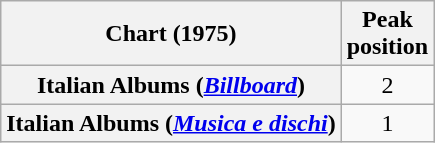<table class="wikitable plainrowheaders" style="text-align:center">
<tr>
<th scope="col">Chart (1975)</th>
<th scope="col">Peak<br>position</th>
</tr>
<tr>
<th scope="row">Italian Albums (<em><a href='#'>Billboard</a></em>)</th>
<td>2</td>
</tr>
<tr>
<th scope="row">Italian Albums (<em><a href='#'>Musica e dischi</a></em>)</th>
<td>1</td>
</tr>
</table>
